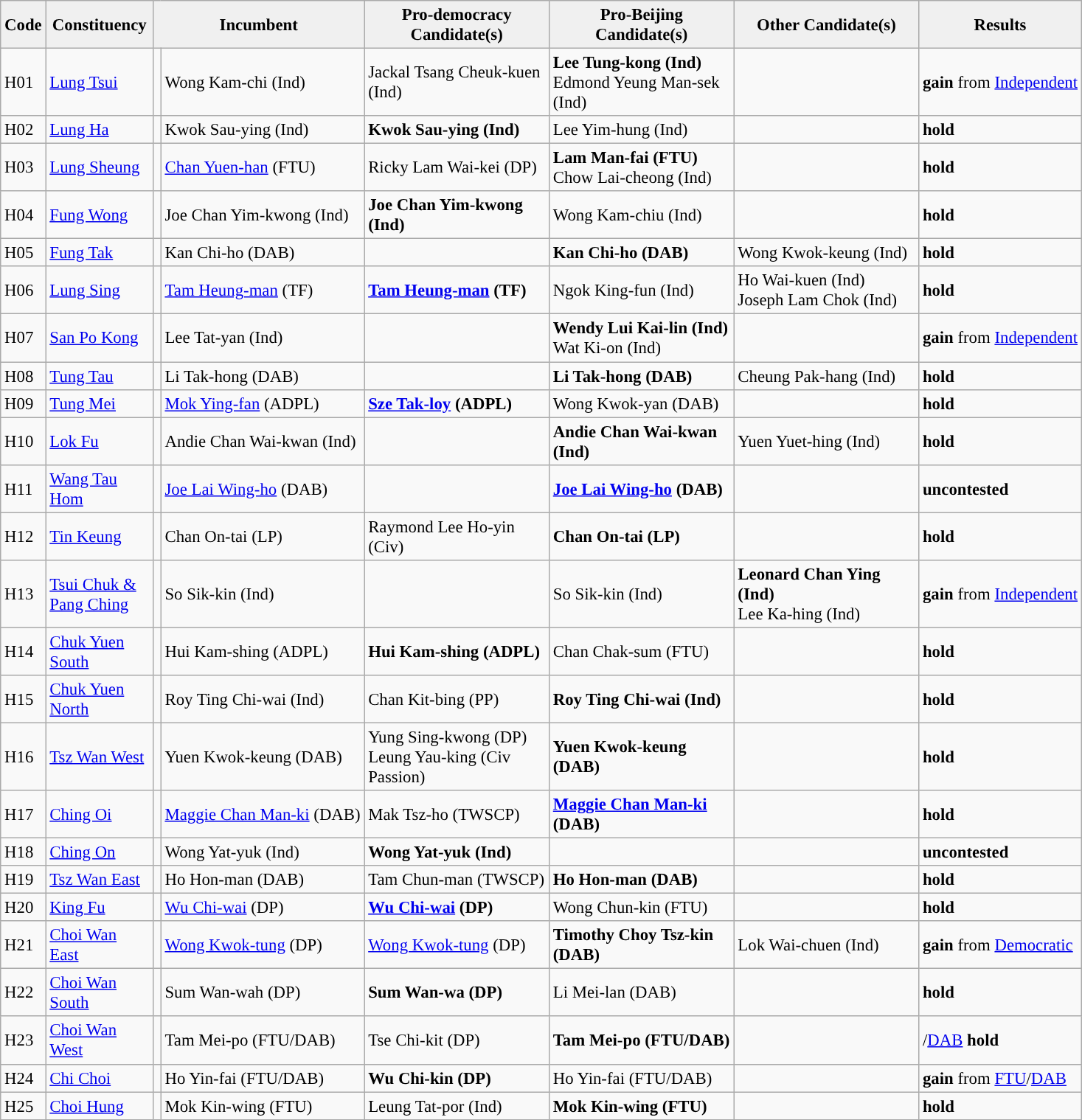<table class="wikitable sortable" style="font-size: 95%;">
<tr>
<th align="center" style="background:#f0f0f0;" width="20px"><strong>Code</strong></th>
<th align="center" style="background:#f0f0f0;" width="90px"><strong>Constituency</strong></th>
<th align="center" style="background:#f0f0f0;" width="120px" colspan="2"><strong>Incumbent</strong></th>
<th align="center" style="background:#f0f0f0;" width="160px"><strong>Pro-democracy Candidate(s)</strong></th>
<th align="center" style="background:#f0f0f0;" width="160px"><strong>Pro-Beijing Candidate(s)</strong></th>
<th align="center" style="background:#f0f0f0;" width="160px"><strong>Other Candidate(s)</strong></th>
<th align="center" style="background:#f0f0f0;" width="100px" colspan="2"><strong>Results</strong></th>
</tr>
<tr>
<td>H01</td>
<td><a href='#'>Lung Tsui</a></td>
<td></td>
<td>Wong Kam-chi (Ind)</td>
<td>Jackal Tsang Cheuk-kuen (Ind)</td>
<td><strong>Lee Tung-kong (Ind)</strong><br>Edmond Yeung Man-sek (Ind)</td>
<td></td>
<td> <strong>gain</strong> from <a href='#'>Independent</a></td>
</tr>
<tr>
<td>H02</td>
<td><a href='#'>Lung Ha</a></td>
<td></td>
<td>Kwok Sau-ying (Ind)</td>
<td><strong>Kwok Sau-ying (Ind)</strong></td>
<td>Lee Yim-hung (Ind)</td>
<td></td>
<td> <strong>hold</strong></td>
</tr>
<tr>
<td>H03</td>
<td><a href='#'>Lung Sheung</a></td>
<td></td>
<td><a href='#'>Chan Yuen-han</a> (FTU)</td>
<td>Ricky Lam Wai-kei (DP)</td>
<td><strong>Lam Man-fai (FTU)</strong><br>Chow Lai-cheong (Ind)</td>
<td></td>
<td> <strong>hold</strong></td>
</tr>
<tr>
<td>H04</td>
<td><a href='#'>Fung Wong</a></td>
<td></td>
<td>Joe Chan Yim-kwong (Ind)</td>
<td><strong>Joe Chan Yim-kwong (Ind)</strong></td>
<td>Wong Kam-chiu (Ind)</td>
<td></td>
<td> <strong>hold</strong></td>
</tr>
<tr>
<td>H05</td>
<td><a href='#'>Fung Tak</a></td>
<td></td>
<td>Kan Chi-ho (DAB)</td>
<td></td>
<td><strong>Kan Chi-ho (DAB)</strong></td>
<td>Wong Kwok-keung (Ind)</td>
<td> <strong>hold</strong></td>
</tr>
<tr>
<td>H06</td>
<td><a href='#'>Lung Sing</a></td>
<td></td>
<td><a href='#'>Tam Heung-man</a> (TF)</td>
<td><strong><a href='#'>Tam Heung-man</a> (TF)</strong></td>
<td>Ngok King-fun (Ind)</td>
<td>Ho Wai-kuen (Ind)<br>Joseph Lam Chok (Ind)</td>
<td> <strong>hold</strong></td>
</tr>
<tr>
<td>H07</td>
<td><a href='#'>San Po Kong</a></td>
<td></td>
<td>Lee Tat-yan (Ind)</td>
<td></td>
<td><strong>Wendy Lui Kai-lin (Ind)</strong><br>Wat Ki-on (Ind)</td>
<td></td>
<td> <strong>gain</strong> from <a href='#'>Independent</a></td>
</tr>
<tr>
<td>H08</td>
<td><a href='#'>Tung Tau</a></td>
<td></td>
<td>Li Tak-hong (DAB)</td>
<td></td>
<td><strong>Li Tak-hong (DAB)</strong></td>
<td>Cheung Pak-hang (Ind)</td>
<td> <strong>hold</strong></td>
</tr>
<tr>
<td>H09</td>
<td><a href='#'>Tung Mei</a></td>
<td></td>
<td><a href='#'>Mok Ying-fan</a> (ADPL)</td>
<td><strong><a href='#'>Sze Tak-loy</a> (ADPL)</strong></td>
<td>Wong Kwok-yan (DAB)</td>
<td></td>
<td> <strong>hold</strong></td>
</tr>
<tr>
<td>H10</td>
<td><a href='#'>Lok Fu</a></td>
<td></td>
<td>Andie Chan Wai-kwan (Ind)</td>
<td></td>
<td><strong>Andie Chan Wai-kwan (Ind)</strong></td>
<td>Yuen Yuet-hing (Ind)</td>
<td> <strong>hold</strong></td>
</tr>
<tr>
<td>H11</td>
<td><a href='#'>Wang Tau Hom</a></td>
<td></td>
<td><a href='#'>Joe Lai Wing-ho</a> (DAB)</td>
<td></td>
<td><strong><a href='#'>Joe Lai Wing-ho</a> (DAB)</strong></td>
<td></td>
<td> <strong>uncontested</strong></td>
</tr>
<tr>
<td>H12</td>
<td><a href='#'>Tin Keung</a></td>
<td></td>
<td>Chan On-tai (LP)</td>
<td>Raymond Lee Ho-yin (Civ)</td>
<td><strong>Chan On-tai (LP)</strong></td>
<td></td>
<td> <strong>hold</strong></td>
</tr>
<tr>
<td>H13</td>
<td><a href='#'>Tsui Chuk & Pang Ching</a></td>
<td></td>
<td>So Sik-kin (Ind)</td>
<td></td>
<td>So Sik-kin (Ind)</td>
<td><strong>Leonard Chan Ying (Ind)</strong><br>Lee Ka-hing (Ind)</td>
<td> <strong>gain</strong> from <a href='#'>Independent</a></td>
</tr>
<tr>
<td>H14</td>
<td><a href='#'>Chuk Yuen South</a></td>
<td></td>
<td>Hui Kam-shing (ADPL)</td>
<td><strong>Hui Kam-shing (ADPL)</strong></td>
<td>Chan Chak-sum (FTU)</td>
<td></td>
<td> <strong>hold</strong></td>
</tr>
<tr>
<td>H15</td>
<td><a href='#'>Chuk Yuen North</a></td>
<td></td>
<td>Roy Ting Chi-wai (Ind)</td>
<td>Chan Kit-bing (PP)</td>
<td><strong>Roy Ting Chi-wai (Ind)</strong></td>
<td></td>
<td> <strong>hold</strong></td>
</tr>
<tr>
<td>H16</td>
<td><a href='#'>Tsz Wan West</a></td>
<td></td>
<td>Yuen Kwok-keung (DAB)</td>
<td>Yung Sing-kwong (DP)<br>Leung Yau-king (Civ Passion)</td>
<td><strong>Yuen Kwok-keung (DAB)</strong></td>
<td></td>
<td> <strong>hold</strong></td>
</tr>
<tr>
<td>H17</td>
<td><a href='#'>Ching Oi</a></td>
<td></td>
<td><a href='#'>Maggie Chan Man-ki</a> (DAB)</td>
<td>Mak Tsz-ho (TWSCP)</td>
<td><strong><a href='#'>Maggie Chan Man-ki</a> (DAB)</strong></td>
<td></td>
<td> <strong>hold</strong></td>
</tr>
<tr>
<td>H18</td>
<td><a href='#'>Ching On</a></td>
<td></td>
<td>Wong Yat-yuk (Ind)</td>
<td><strong>Wong Yat-yuk (Ind)</strong></td>
<td></td>
<td></td>
<td> <strong>uncontested</strong></td>
</tr>
<tr>
<td>H19</td>
<td><a href='#'>Tsz Wan East</a></td>
<td></td>
<td>Ho Hon-man (DAB)</td>
<td>Tam Chun-man (TWSCP)</td>
<td><strong>Ho Hon-man (DAB)</strong></td>
<td></td>
<td> <strong>hold</strong></td>
</tr>
<tr>
<td>H20</td>
<td><a href='#'>King Fu</a></td>
<td></td>
<td><a href='#'>Wu Chi-wai</a> (DP)</td>
<td><strong><a href='#'>Wu Chi-wai</a> (DP)</strong></td>
<td>Wong Chun-kin (FTU)</td>
<td></td>
<td> <strong>hold</strong></td>
</tr>
<tr>
<td>H21</td>
<td><a href='#'>Choi Wan East</a></td>
<td></td>
<td><a href='#'>Wong Kwok-tung</a> (DP)</td>
<td><a href='#'>Wong Kwok-tung</a> (DP)</td>
<td><strong>Timothy Choy Tsz-kin (DAB)</strong></td>
<td>Lok Wai-chuen (Ind)</td>
<td> <strong>gain</strong> from <a href='#'>Democratic</a></td>
</tr>
<tr>
<td>H22</td>
<td><a href='#'>Choi Wan South</a></td>
<td></td>
<td>Sum Wan-wah (DP)</td>
<td><strong>Sum Wan-wa (DP)</strong></td>
<td>Li Mei-lan (DAB)</td>
<td></td>
<td> <strong>hold</strong></td>
</tr>
<tr>
<td>H23</td>
<td><a href='#'>Choi Wan West</a></td>
<td></td>
<td>Tam Mei-po  (FTU/DAB)</td>
<td>Tse Chi-kit (DP)</td>
<td><strong>Tam Mei-po (FTU/DAB)</strong></td>
<td></td>
<td>/<a href='#'>DAB</a> <strong>hold</strong></td>
</tr>
<tr>
<td>H24</td>
<td><a href='#'>Chi Choi</a></td>
<td></td>
<td>Ho Yin-fai (FTU/DAB)</td>
<td><strong>Wu Chi-kin (DP)</strong></td>
<td>Ho Yin-fai (FTU/DAB)</td>
<td></td>
<td> <strong>gain</strong> from <a href='#'>FTU</a>/<a href='#'>DAB</a></td>
</tr>
<tr>
<td>H25</td>
<td><a href='#'>Choi Hung</a></td>
<td></td>
<td>Mok Kin-wing (FTU)</td>
<td>Leung Tat-por (Ind)</td>
<td><strong>Mok Kin-wing (FTU)</strong></td>
<td></td>
<td> <strong>hold</strong></td>
</tr>
</table>
